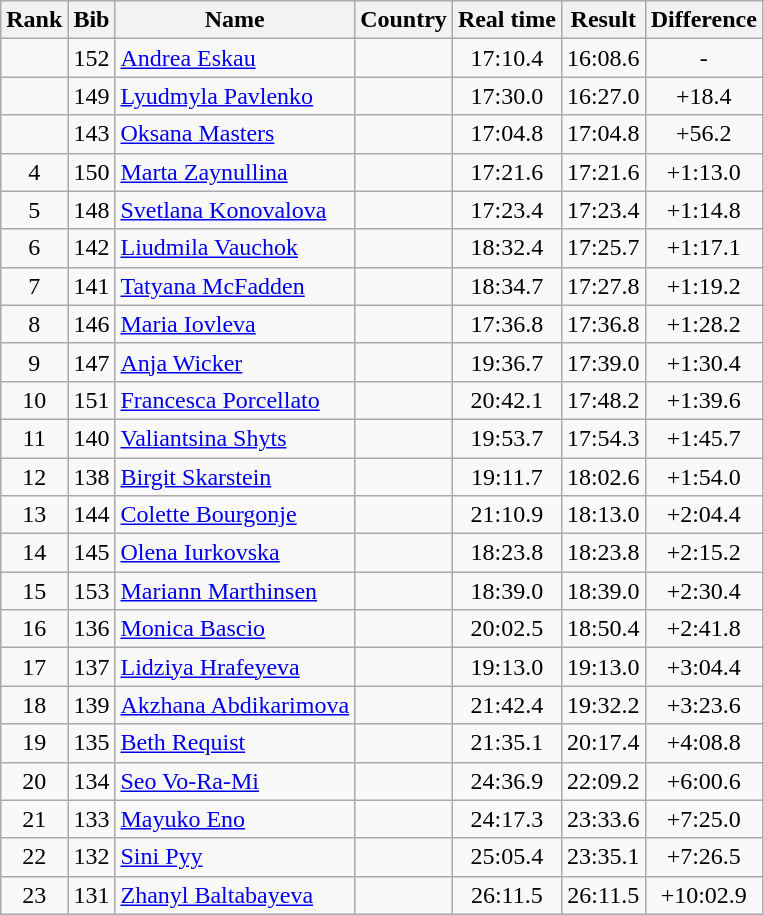<table class="wikitable sortable" style="text-align:center">
<tr>
<th>Rank</th>
<th>Bib</th>
<th>Name</th>
<th>Country</th>
<th>Real time</th>
<th>Result</th>
<th>Difference</th>
</tr>
<tr>
<td></td>
<td>152</td>
<td align=left><a href='#'>Andrea Eskau</a></td>
<td align=left></td>
<td>17:10.4</td>
<td>16:08.6</td>
<td>-</td>
</tr>
<tr>
<td></td>
<td>149</td>
<td align=left><a href='#'>Lyudmyla Pavlenko</a></td>
<td align=left></td>
<td>17:30.0</td>
<td>16:27.0</td>
<td>+18.4</td>
</tr>
<tr>
<td></td>
<td>143</td>
<td align=left><a href='#'>Oksana Masters</a></td>
<td align=left></td>
<td>17:04.8</td>
<td>17:04.8</td>
<td>+56.2</td>
</tr>
<tr>
<td>4</td>
<td>150</td>
<td align=left><a href='#'>Marta Zaynullina</a></td>
<td align=left></td>
<td>17:21.6</td>
<td>17:21.6</td>
<td>+1:13.0</td>
</tr>
<tr>
<td>5</td>
<td>148</td>
<td align=left><a href='#'>Svetlana Konovalova</a></td>
<td align=left></td>
<td>17:23.4</td>
<td>17:23.4</td>
<td>+1:14.8</td>
</tr>
<tr>
<td>6</td>
<td>142</td>
<td align=left><a href='#'>Liudmila Vauchok</a></td>
<td align=left></td>
<td>18:32.4</td>
<td>17:25.7</td>
<td>+1:17.1</td>
</tr>
<tr>
<td>7</td>
<td>141</td>
<td align=left><a href='#'>Tatyana McFadden</a></td>
<td align=left></td>
<td>18:34.7</td>
<td>17:27.8</td>
<td>+1:19.2</td>
</tr>
<tr>
<td>8</td>
<td>146</td>
<td align=left><a href='#'>Maria Iovleva</a></td>
<td align=left></td>
<td>17:36.8</td>
<td>17:36.8</td>
<td>+1:28.2</td>
</tr>
<tr>
<td>9</td>
<td>147</td>
<td align=left><a href='#'>Anja Wicker</a></td>
<td align=left></td>
<td>19:36.7</td>
<td>17:39.0</td>
<td>+1:30.4</td>
</tr>
<tr>
<td>10</td>
<td>151</td>
<td align=left><a href='#'>Francesca Porcellato</a></td>
<td align=left></td>
<td>20:42.1</td>
<td>17:48.2</td>
<td>+1:39.6</td>
</tr>
<tr>
<td>11</td>
<td>140</td>
<td align=left><a href='#'>Valiantsina Shyts</a></td>
<td align=left></td>
<td>19:53.7</td>
<td>17:54.3</td>
<td>+1:45.7</td>
</tr>
<tr>
<td>12</td>
<td>138</td>
<td align=left><a href='#'>Birgit Skarstein</a></td>
<td align=left></td>
<td>19:11.7</td>
<td>18:02.6</td>
<td>+1:54.0</td>
</tr>
<tr>
<td>13</td>
<td>144</td>
<td align=left><a href='#'>Colette Bourgonje</a></td>
<td align=left></td>
<td>21:10.9</td>
<td>18:13.0</td>
<td>+2:04.4</td>
</tr>
<tr>
<td>14</td>
<td>145</td>
<td align=left><a href='#'>Olena Iurkovska</a></td>
<td align=left></td>
<td>18:23.8</td>
<td>18:23.8</td>
<td>+2:15.2</td>
</tr>
<tr>
<td>15</td>
<td>153</td>
<td align=left><a href='#'>Mariann Marthinsen</a></td>
<td align=left></td>
<td>18:39.0</td>
<td>18:39.0</td>
<td>+2:30.4</td>
</tr>
<tr>
<td>16</td>
<td>136</td>
<td align=left><a href='#'>Monica Bascio</a></td>
<td align=left></td>
<td>20:02.5</td>
<td>18:50.4</td>
<td>+2:41.8</td>
</tr>
<tr>
<td>17</td>
<td>137</td>
<td align=left><a href='#'>Lidziya Hrafeyeva</a></td>
<td align=left></td>
<td>19:13.0</td>
<td>19:13.0</td>
<td>+3:04.4</td>
</tr>
<tr>
<td>18</td>
<td>139</td>
<td align=left><a href='#'>Akzhana Abdikarimova</a></td>
<td align=left></td>
<td>21:42.4</td>
<td>19:32.2</td>
<td>+3:23.6</td>
</tr>
<tr>
<td>19</td>
<td>135</td>
<td align=left><a href='#'>Beth Requist</a></td>
<td align=left></td>
<td>21:35.1</td>
<td>20:17.4</td>
<td>+4:08.8</td>
</tr>
<tr>
<td>20</td>
<td>134</td>
<td align=left><a href='#'>Seo Vo-Ra-Mi</a></td>
<td align=left></td>
<td>24:36.9</td>
<td>22:09.2</td>
<td>+6:00.6</td>
</tr>
<tr>
<td>21</td>
<td>133</td>
<td align=left><a href='#'>Mayuko Eno</a></td>
<td align=left></td>
<td>24:17.3</td>
<td>23:33.6</td>
<td>+7:25.0</td>
</tr>
<tr>
<td>22</td>
<td>132</td>
<td align=left><a href='#'>Sini Pyy</a></td>
<td align=left></td>
<td>25:05.4</td>
<td>23:35.1</td>
<td>+7:26.5</td>
</tr>
<tr>
<td>23</td>
<td>131</td>
<td align=left><a href='#'>Zhanyl Baltabayeva</a></td>
<td align=left></td>
<td>26:11.5</td>
<td>26:11.5</td>
<td>+10:02.9</td>
</tr>
</table>
